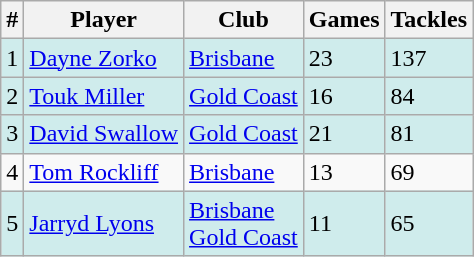<table class="wikitable">
<tr>
<th>#</th>
<th>Player</th>
<th>Club</th>
<th>Games</th>
<th>Tackles</th>
</tr>
<tr style="background:#cfecec;">
<td>1</td>
<td> <a href='#'>Dayne Zorko</a></td>
<td><a href='#'>Brisbane</a></td>
<td>23</td>
<td>137</td>
</tr>
<tr style="background:#cfecec;">
<td>2</td>
<td> <a href='#'>Touk Miller</a></td>
<td><a href='#'>Gold Coast</a></td>
<td>16</td>
<td>84</td>
</tr>
<tr style="background:#cfecec;">
<td>3</td>
<td> <a href='#'>David Swallow</a></td>
<td><a href='#'>Gold Coast</a></td>
<td>21</td>
<td>81</td>
</tr>
<tr>
<td>4</td>
<td> <a href='#'>Tom Rockliff</a></td>
<td><a href='#'>Brisbane</a></td>
<td>13</td>
<td>69</td>
</tr>
<tr style="background:#cfecec;">
<td>5</td>
<td> <a href='#'>Jarryd Lyons</a></td>
<td><a href='#'>Brisbane</a><br><a href='#'>Gold Coast</a></td>
<td>11</td>
<td>65</td>
</tr>
</table>
